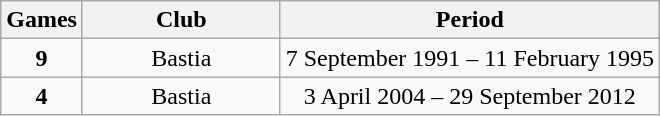<table class="wikitable sortable" style="text-align:center;">
<tr>
<th>Games</th>
<th style="width:30%;">Club</th>
<th>Period</th>
</tr>
<tr>
<td><strong>9</strong></td>
<td>Bastia</td>
<td>7 September 1991 – 11 February 1995</td>
</tr>
<tr>
<td><strong>4</strong></td>
<td>Bastia</td>
<td>3 April 2004 – 29 September 2012</td>
</tr>
</table>
